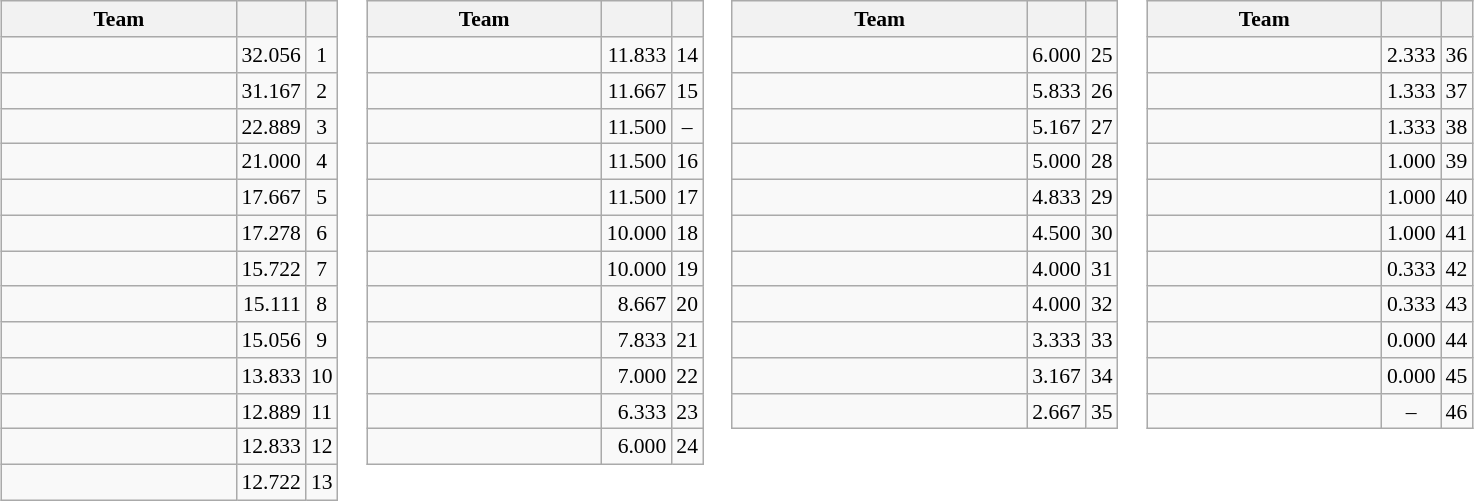<table>
<tr valign=top style="font-size:90%">
<td><br><table class="wikitable">
<tr>
<th width=150>Team</th>
<th></th>
<th></th>
</tr>
<tr>
<td></td>
<td align=right>32.056</td>
<td align=center>1</td>
</tr>
<tr>
<td></td>
<td align=right>31.167</td>
<td align=center>2</td>
</tr>
<tr>
<td></td>
<td align=right>22.889</td>
<td align=center>3</td>
</tr>
<tr>
<td></td>
<td align=right>21.000</td>
<td align=center>4</td>
</tr>
<tr>
<td></td>
<td align=right>17.667</td>
<td align=center>5</td>
</tr>
<tr>
<td></td>
<td align=right>17.278</td>
<td align=center>6</td>
</tr>
<tr>
<td></td>
<td align=right>15.722</td>
<td align=center>7</td>
</tr>
<tr>
<td></td>
<td align=right>15.111</td>
<td align=center>8</td>
</tr>
<tr>
<td></td>
<td align=right>15.056</td>
<td align=center>9</td>
</tr>
<tr>
<td></td>
<td align=right>13.833</td>
<td align=center>10</td>
</tr>
<tr>
<td></td>
<td align=right>12.889</td>
<td align=center>11</td>
</tr>
<tr>
<td></td>
<td align=right>12.833</td>
<td align=center>12</td>
</tr>
<tr>
<td></td>
<td align=right>12.722</td>
<td align=center>13</td>
</tr>
</table>
</td>
<td><br><table class="wikitable">
<tr>
<th width=150>Team</th>
<th></th>
<th></th>
</tr>
<tr>
<td></td>
<td align=right>11.833</td>
<td align=center>14</td>
</tr>
<tr>
<td></td>
<td align=right>11.667</td>
<td align=center>15</td>
</tr>
<tr>
<td></td>
<td align=right>11.500</td>
<td align=center>–</td>
</tr>
<tr>
<td></td>
<td align=right>11.500</td>
<td align=center>16</td>
</tr>
<tr>
<td></td>
<td align=right>11.500</td>
<td align=center>17</td>
</tr>
<tr>
<td></td>
<td align=right>10.000</td>
<td align=center>18</td>
</tr>
<tr>
<td></td>
<td align=right>10.000</td>
<td align=center>19</td>
</tr>
<tr>
<td></td>
<td align=right>8.667</td>
<td align=center>20</td>
</tr>
<tr>
<td></td>
<td align=right>7.833</td>
<td align=center>21</td>
</tr>
<tr>
<td></td>
<td align=right>7.000</td>
<td align=center>22</td>
</tr>
<tr>
<td></td>
<td align=right>6.333</td>
<td align=center>23</td>
</tr>
<tr>
<td></td>
<td align=right>6.000</td>
<td align=center>24</td>
</tr>
</table>
</td>
<td><br><table class="wikitable">
<tr>
<th width=190>Team</th>
<th></th>
<th></th>
</tr>
<tr>
<td></td>
<td align=right>6.000</td>
<td align=center>25</td>
</tr>
<tr>
<td></td>
<td align=right>5.833</td>
<td align=center>26</td>
</tr>
<tr>
<td></td>
<td align=right>5.167</td>
<td align=center>27</td>
</tr>
<tr>
<td></td>
<td align=right>5.000</td>
<td align=center>28</td>
</tr>
<tr>
<td></td>
<td align=right>4.833</td>
<td align=center>29</td>
</tr>
<tr>
<td></td>
<td align=right>4.500</td>
<td align=center>30</td>
</tr>
<tr>
<td></td>
<td align=right>4.000</td>
<td align=center>31</td>
</tr>
<tr>
<td></td>
<td align=right>4.000</td>
<td align=center>32</td>
</tr>
<tr>
<td></td>
<td align=right>3.333</td>
<td align=center>33</td>
</tr>
<tr>
<td></td>
<td align=right>3.167</td>
<td align=center>34</td>
</tr>
<tr>
<td></td>
<td align=right>2.667</td>
<td align=center>35</td>
</tr>
</table>
</td>
<td><br><table class="wikitable">
<tr>
<th width=150>Team</th>
<th></th>
<th></th>
</tr>
<tr>
<td></td>
<td align=right>2.333</td>
<td align=center>36</td>
</tr>
<tr>
<td></td>
<td align=right>1.333</td>
<td align=center>37</td>
</tr>
<tr>
<td></td>
<td align=right>1.333</td>
<td align=center>38</td>
</tr>
<tr>
<td></td>
<td align=right>1.000</td>
<td align=center>39</td>
</tr>
<tr>
<td></td>
<td align=right>1.000</td>
<td align=center>40</td>
</tr>
<tr>
<td></td>
<td align=right>1.000</td>
<td align=center>41</td>
</tr>
<tr>
<td></td>
<td align=right>0.333</td>
<td align=center>42</td>
</tr>
<tr>
<td></td>
<td align=right>0.333</td>
<td align=center>43</td>
</tr>
<tr>
<td></td>
<td align=right>0.000</td>
<td align=center>44</td>
</tr>
<tr>
<td></td>
<td align=right>0.000</td>
<td align=center>45</td>
</tr>
<tr>
<td></td>
<td align=center>–</td>
<td align=center>46</td>
</tr>
</table>
</td>
</tr>
</table>
